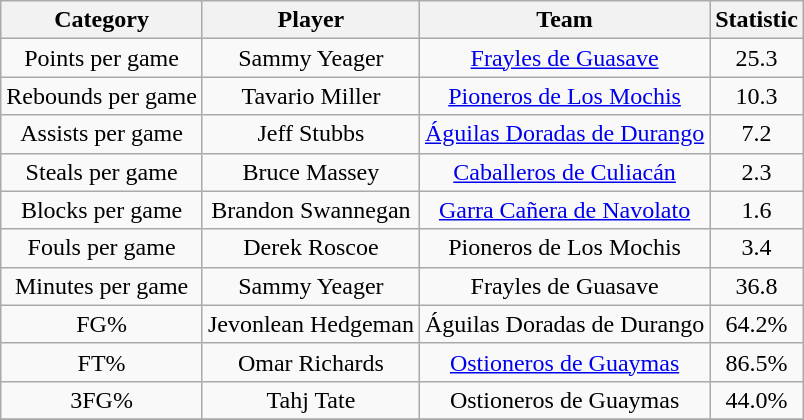<table class="wikitable" style="text-align:center">
<tr>
<th>Category</th>
<th>Player</th>
<th>Team</th>
<th>Statistic</th>
</tr>
<tr>
<td>Points per game</td>
<td> Sammy Yeager</td>
<td><a href='#'>Frayles de Guasave</a></td>
<td>25.3</td>
</tr>
<tr>
<td>Rebounds per game</td>
<td> Tavario Miller</td>
<td><a href='#'>Pioneros de Los Mochis</a></td>
<td>10.3</td>
</tr>
<tr>
<td>Assists per game</td>
<td> Jeff Stubbs</td>
<td><a href='#'>Águilas Doradas de Durango</a></td>
<td>7.2</td>
</tr>
<tr>
<td>Steals per game</td>
<td> Bruce Massey</td>
<td><a href='#'>Caballeros de Culiacán</a></td>
<td>2.3</td>
</tr>
<tr>
<td>Blocks per game</td>
<td> Brandon Swannegan</td>
<td><a href='#'>Garra Cañera de Navolato</a></td>
<td>1.6</td>
</tr>
<tr>
<td>Fouls per game</td>
<td> Derek Roscoe</td>
<td>Pioneros de Los Mochis</td>
<td>3.4</td>
</tr>
<tr>
<td>Minutes per game</td>
<td> Sammy Yeager</td>
<td>Frayles de Guasave</td>
<td>36.8</td>
</tr>
<tr>
<td>FG%</td>
<td> Jevonlean Hedgeman</td>
<td>Águilas Doradas de Durango</td>
<td>64.2%</td>
</tr>
<tr>
<td>FT%</td>
<td> Omar Richards</td>
<td><a href='#'>Ostioneros de Guaymas</a></td>
<td>86.5%</td>
</tr>
<tr>
<td>3FG%</td>
<td> Tahj Tate</td>
<td>Ostioneros de Guaymas</td>
<td>44.0%</td>
</tr>
<tr>
</tr>
</table>
